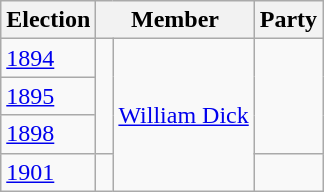<table class="wikitable">
<tr>
<th>Election</th>
<th colspan="2">Member</th>
<th>Party</th>
</tr>
<tr>
<td><a href='#'>1894</a></td>
<td rowspan="3" > </td>
<td rowspan="4"><a href='#'>William Dick</a></td>
<td rowspan="3"></td>
</tr>
<tr>
<td><a href='#'>1895</a></td>
</tr>
<tr>
<td><a href='#'>1898</a></td>
</tr>
<tr>
<td><a href='#'>1901</a></td>
<td> </td>
<td></td>
</tr>
</table>
